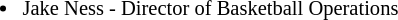<table class="toccolours" style="border-collapse:collapse; font-size:90%;">
<tr>
</tr>
<tr>
<td style="text-align: left; font-size: 95%;" valign="top"><br><ul><li>Jake Ness - Director of Basketball Operations</li></ul></td>
</tr>
</table>
